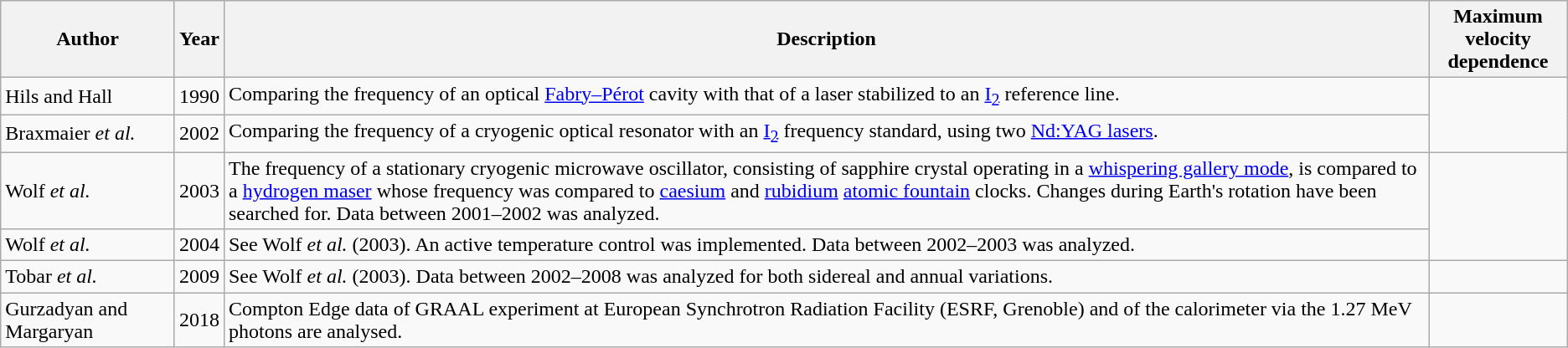<table class=wikitable>
<tr>
<th>Author</th>
<th>Year</th>
<th>Description</th>
<th>Maximum<br>velocity dependence</th>
</tr>
<tr>
<td>Hils and Hall</td>
<td>1990</td>
<td>Comparing the frequency of an optical <a href='#'>Fabry–Pérot</a> cavity with that of a laser stabilized to an <a href='#'>I<sub>2</sub></a> reference line.</td>
<td rowspan=2 style="text-align:center;"></td>
</tr>
<tr>
<td nowrap="nowrap">Braxmaier <em>et al.</em></td>
<td>2002</td>
<td>Comparing the frequency of a cryogenic optical resonator with an <a href='#'>I<sub>2</sub></a> frequency standard, using two <a href='#'>Nd:YAG lasers</a>.</td>
</tr>
<tr>
<td>Wolf <em>et al.</em></td>
<td>2003</td>
<td>The frequency of a stationary cryogenic microwave oscillator, consisting of sapphire crystal operating in a <a href='#'>whispering gallery mode</a>, is compared to a <a href='#'>hydrogen maser</a> whose frequency was compared to <a href='#'>caesium</a> and <a href='#'>rubidium</a> <a href='#'>atomic fountain</a> clocks. Changes during Earth's rotation have been searched for. Data between 2001–2002 was analyzed.</td>
<td rowspan=2 style="text-align:center;"></td>
</tr>
<tr>
<td>Wolf <em>et al.</em></td>
<td>2004</td>
<td>See Wolf <em>et al.</em> (2003). An active temperature control was implemented. Data between 2002–2003 was analyzed.</td>
</tr>
<tr>
<td>Tobar <em>et al.</em></td>
<td>2009</td>
<td>See Wolf <em>et al.</em> (2003). Data between 2002–2008 was analyzed for both sidereal and annual variations.</td>
<td></td>
</tr>
<tr>
<td>Gurzadyan and Margaryan </td>
<td>2018</td>
<td>Compton Edge data of GRAAL experiment at European Synchrotron Radiation Facility (ESRF, Grenoble) and of the calorimeter via the 1.27 MeV photons are analysed.</td>
<td></td>
</tr>
</table>
